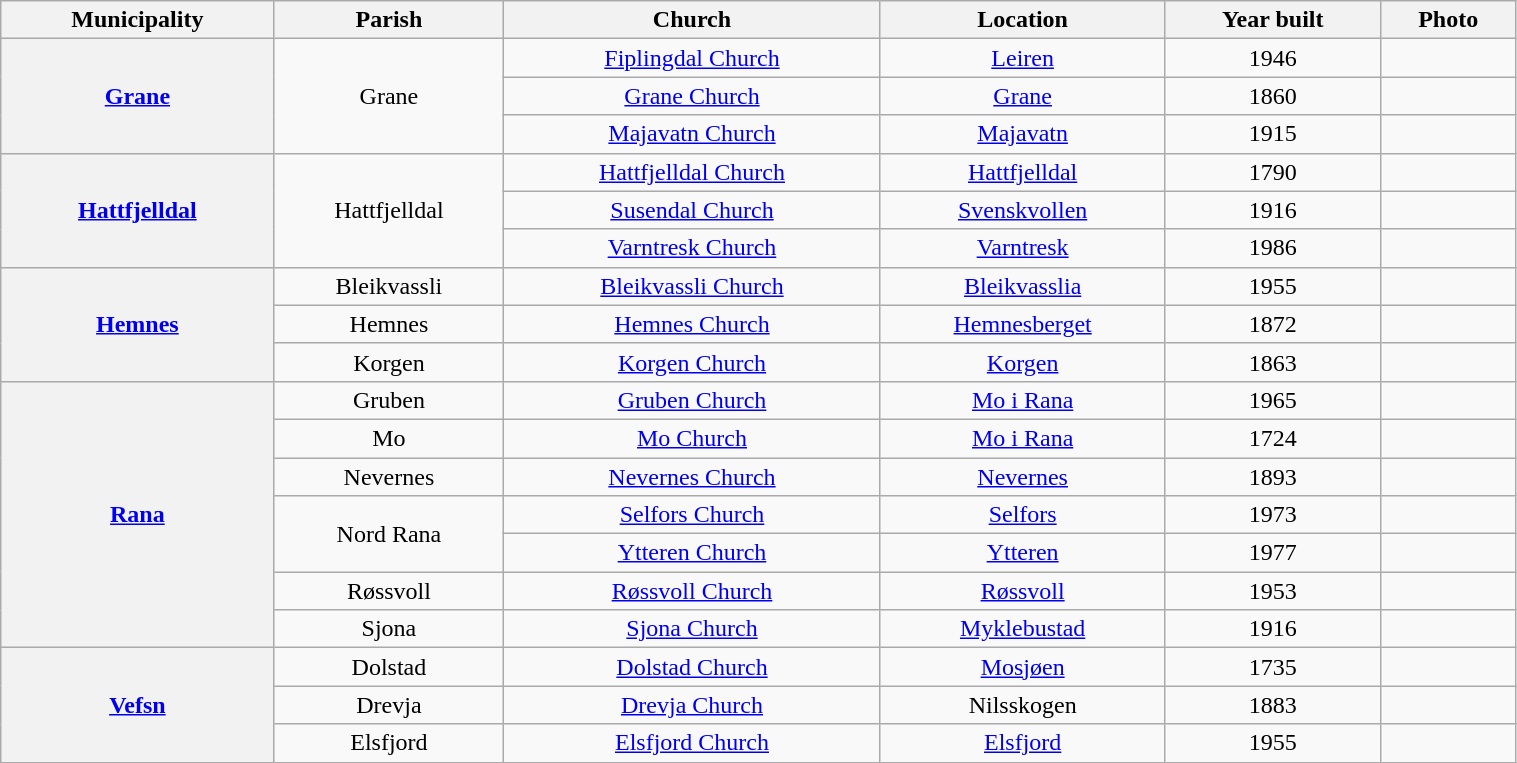<table class="wikitable" style="text-align: center; width: 80%;">
<tr>
<th>Municipality</th>
<th>Parish </th>
<th>Church</th>
<th>Location</th>
<th>Year built</th>
<th>Photo</th>
</tr>
<tr>
<th rowspan="3"><a href='#'>Grane</a></th>
<td rowspan="3">Grane</td>
<td><a href='#'>Fiplingdal Church</a></td>
<td><a href='#'>Leiren</a></td>
<td>1946</td>
<td></td>
</tr>
<tr>
<td><a href='#'>Grane Church</a></td>
<td><a href='#'>Grane</a></td>
<td>1860</td>
<td></td>
</tr>
<tr>
<td><a href='#'>Majavatn Church</a></td>
<td><a href='#'>Majavatn</a></td>
<td>1915</td>
<td></td>
</tr>
<tr>
<th rowspan="3"><a href='#'>Hattfjelldal</a></th>
<td rowspan="3">Hattfjelldal</td>
<td><a href='#'>Hattfjelldal Church</a></td>
<td><a href='#'>Hattfjelldal</a></td>
<td>1790</td>
<td></td>
</tr>
<tr>
<td><a href='#'>Susendal Church</a></td>
<td><a href='#'>Svenskvollen</a></td>
<td>1916</td>
<td></td>
</tr>
<tr>
<td><a href='#'>Varntresk Church</a></td>
<td><a href='#'>Varntresk</a></td>
<td>1986</td>
<td></td>
</tr>
<tr>
<th rowspan="3"><a href='#'>Hemnes</a></th>
<td>Bleikvassli</td>
<td><a href='#'>Bleikvassli Church</a></td>
<td><a href='#'>Bleikvasslia</a></td>
<td>1955</td>
<td></td>
</tr>
<tr>
<td>Hemnes</td>
<td><a href='#'>Hemnes Church</a></td>
<td><a href='#'>Hemnesberget</a></td>
<td>1872</td>
<td></td>
</tr>
<tr>
<td>Korgen</td>
<td><a href='#'>Korgen Church</a></td>
<td><a href='#'>Korgen</a></td>
<td>1863</td>
<td></td>
</tr>
<tr>
<th rowspan="7"><a href='#'>Rana</a></th>
<td>Gruben</td>
<td><a href='#'>Gruben Church</a></td>
<td><a href='#'>Mo i Rana</a></td>
<td>1965</td>
<td></td>
</tr>
<tr>
<td>Mo</td>
<td><a href='#'>Mo Church</a></td>
<td><a href='#'>Mo i Rana</a></td>
<td>1724</td>
<td></td>
</tr>
<tr>
<td>Nevernes</td>
<td><a href='#'>Nevernes Church</a></td>
<td><a href='#'>Nevernes</a></td>
<td>1893</td>
<td></td>
</tr>
<tr>
<td rowspan="2">Nord Rana</td>
<td><a href='#'>Selfors Church</a></td>
<td><a href='#'>Selfors</a></td>
<td>1973</td>
<td></td>
</tr>
<tr>
<td><a href='#'>Ytteren Church</a></td>
<td><a href='#'>Ytteren</a></td>
<td>1977</td>
<td></td>
</tr>
<tr>
<td>Røssvoll</td>
<td><a href='#'>Røssvoll Church</a></td>
<td><a href='#'>Røssvoll</a></td>
<td>1953</td>
<td></td>
</tr>
<tr>
<td>Sjona</td>
<td><a href='#'>Sjona Church</a></td>
<td><a href='#'>Myklebustad</a></td>
<td>1916</td>
<td></td>
</tr>
<tr>
<th rowspan="3"><a href='#'>Vefsn</a></th>
<td>Dolstad</td>
<td><a href='#'>Dolstad Church</a></td>
<td><a href='#'>Mosjøen</a></td>
<td>1735</td>
<td></td>
</tr>
<tr>
<td>Drevja</td>
<td><a href='#'>Drevja Church</a></td>
<td>Nilsskogen</td>
<td>1883</td>
<td></td>
</tr>
<tr>
<td>Elsfjord</td>
<td><a href='#'>Elsfjord Church</a></td>
<td><a href='#'>Elsfjord</a></td>
<td>1955</td>
<td></td>
</tr>
</table>
